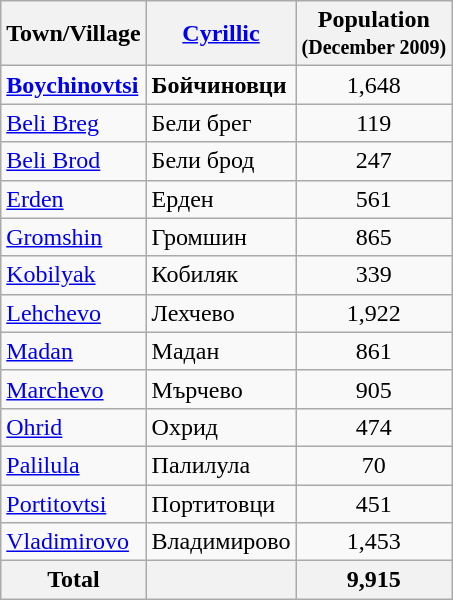<table class="wikitable sortable">
<tr>
<th>Town/Village</th>
<th><a href='#'>Cyrillic</a></th>
<th>Population<br><small>(December 2009)</small></th>
</tr>
<tr>
<td><strong><a href='#'>Boychinovtsi</a></strong></td>
<td><strong>Бойчиновци</strong></td>
<td align="center">1,648</td>
</tr>
<tr>
<td><a href='#'>Beli Breg</a></td>
<td>Бели брег</td>
<td align="center">119</td>
</tr>
<tr>
<td><a href='#'>Beli Brod</a></td>
<td>Бели брод</td>
<td align="center">247</td>
</tr>
<tr>
<td><a href='#'>Erden</a></td>
<td>Ерден</td>
<td align="center">561</td>
</tr>
<tr>
<td><a href='#'>Gromshin</a></td>
<td>Громшин</td>
<td align="center">865</td>
</tr>
<tr>
<td><a href='#'>Kobilyak</a></td>
<td>Кобиляк</td>
<td align="center">339</td>
</tr>
<tr>
<td><a href='#'>Lehchevo</a></td>
<td>Лехчево</td>
<td align="center">1,922</td>
</tr>
<tr>
<td><a href='#'>Madan</a></td>
<td>Мадан</td>
<td align="center">861</td>
</tr>
<tr>
<td><a href='#'>Marchevo</a></td>
<td>Мърчево</td>
<td align="center">905</td>
</tr>
<tr>
<td><a href='#'>Ohrid</a></td>
<td>Охрид</td>
<td align="center">474</td>
</tr>
<tr>
<td><a href='#'>Palilula</a></td>
<td>Палилула</td>
<td align="center">70</td>
</tr>
<tr>
<td><a href='#'>Portitovtsi</a></td>
<td>Портитовци</td>
<td align="center">451</td>
</tr>
<tr>
<td><a href='#'>Vladimirovo</a></td>
<td>Владимирово</td>
<td align="center">1,453</td>
</tr>
<tr>
<th>Total</th>
<th></th>
<th align="center">9,915</th>
</tr>
</table>
